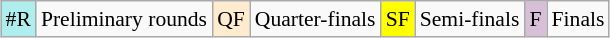<table class="wikitable" style="margin:0.5em auto; font-size:90%; text-align:center">
<tr>
<td bgcolor="#AFEEEE">#R</td>
<td>Preliminary rounds</td>
<td bgcolor="#FFEBCD">QF</td>
<td>Quarter-finals</td>
<td bgcolor="#FFFF00">SF</td>
<td>Semi-finals</td>
<td bgcolor="#D8BFD8">F</td>
<td>Finals</td>
</tr>
</table>
